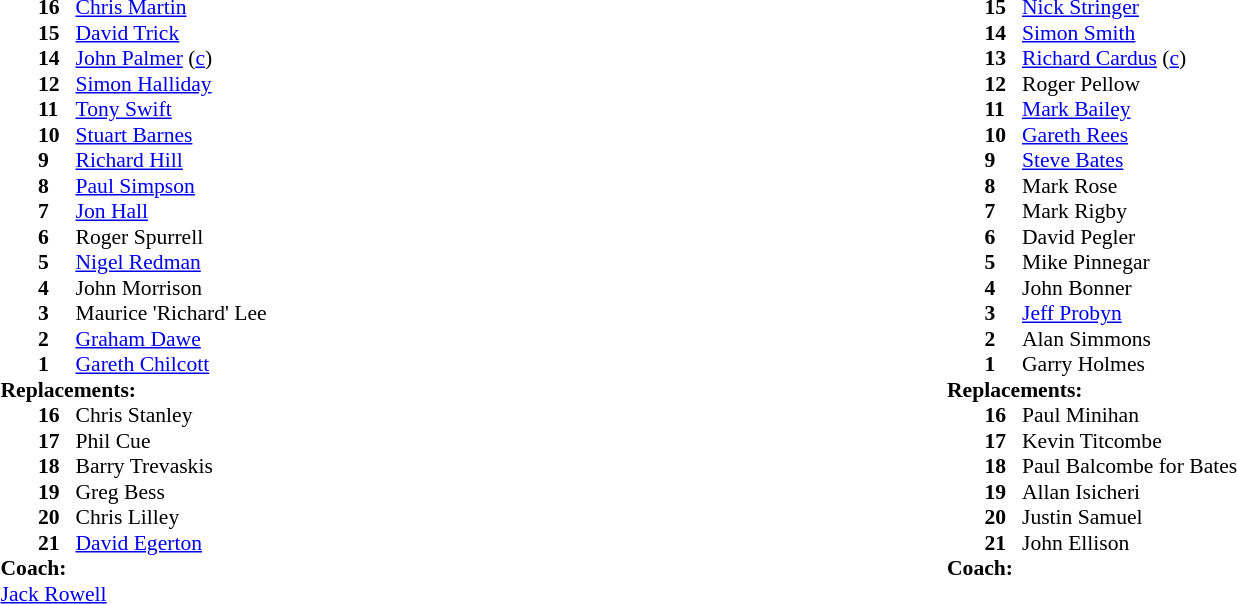<table width="100%">
<tr>
<td valign="top" width="50%"><br><table style="font-size: 90%" cellspacing="0" cellpadding="0">
<tr>
<th width="25"></th>
<th width="25"></th>
</tr>
<tr>
<td></td>
<td><strong>16</strong></td>
<td><a href='#'>Chris Martin</a></td>
</tr>
<tr>
<td></td>
<td><strong>15</strong></td>
<td><a href='#'>David Trick</a></td>
</tr>
<tr>
<td></td>
<td><strong>14</strong></td>
<td><a href='#'>John Palmer</a> (<a href='#'>c</a>)</td>
</tr>
<tr>
<td></td>
<td><strong>12</strong></td>
<td><a href='#'>Simon Halliday</a></td>
</tr>
<tr>
<td></td>
<td><strong>11</strong></td>
<td><a href='#'>Tony Swift</a></td>
</tr>
<tr>
<td></td>
<td><strong>10</strong></td>
<td><a href='#'>Stuart Barnes</a></td>
</tr>
<tr>
<td></td>
<td><strong>9</strong></td>
<td><a href='#'>Richard Hill</a></td>
</tr>
<tr>
<td></td>
<td><strong>8</strong></td>
<td><a href='#'>Paul Simpson</a></td>
</tr>
<tr>
<td></td>
<td><strong>7</strong></td>
<td><a href='#'>Jon Hall</a></td>
</tr>
<tr>
<td></td>
<td><strong>6</strong></td>
<td>Roger Spurrell</td>
</tr>
<tr>
<td></td>
<td><strong>5</strong></td>
<td><a href='#'>Nigel Redman</a></td>
</tr>
<tr>
<td></td>
<td><strong>4</strong></td>
<td>John Morrison</td>
</tr>
<tr>
<td></td>
<td><strong>3</strong></td>
<td>Maurice 'Richard' Lee</td>
</tr>
<tr>
<td></td>
<td><strong>2</strong></td>
<td><a href='#'>Graham Dawe</a></td>
</tr>
<tr>
<td></td>
<td><strong>1</strong></td>
<td><a href='#'>Gareth Chilcott</a></td>
</tr>
<tr>
<td colspan=3><strong>Replacements:</strong></td>
</tr>
<tr>
<td></td>
<td><strong>16</strong></td>
<td>Chris Stanley</td>
</tr>
<tr>
<td></td>
<td><strong>17</strong></td>
<td>Phil Cue</td>
</tr>
<tr>
<td></td>
<td><strong>18</strong></td>
<td>Barry Trevaskis</td>
</tr>
<tr>
<td></td>
<td><strong>19</strong></td>
<td>Greg Bess</td>
</tr>
<tr>
<td></td>
<td><strong>20</strong></td>
<td>Chris Lilley</td>
</tr>
<tr>
<td></td>
<td><strong>21</strong></td>
<td><a href='#'>David Egerton</a></td>
</tr>
<tr>
<td colspan=3><strong>Coach:</strong></td>
</tr>
<tr>
<td colspan="4"><a href='#'>Jack Rowell</a></td>
</tr>
</table>
</td>
<td valign="top" width="50%"><br><table style="font-size: 90%" cellspacing="0" cellpadding="0">
<tr>
<th width="25"></th>
<th width="25"></th>
</tr>
<tr>
<td></td>
<td><strong>15</strong></td>
<td><a href='#'>Nick Stringer</a></td>
</tr>
<tr>
<td></td>
<td><strong>14</strong></td>
<td><a href='#'>Simon Smith</a></td>
</tr>
<tr>
<td></td>
<td><strong>13</strong></td>
<td><a href='#'>Richard Cardus</a> (<a href='#'>c</a>)</td>
</tr>
<tr>
<td></td>
<td><strong>12</strong></td>
<td>Roger Pellow</td>
</tr>
<tr>
<td></td>
<td><strong>11</strong></td>
<td><a href='#'>Mark Bailey</a></td>
</tr>
<tr>
<td></td>
<td><strong>10</strong></td>
<td><a href='#'>Gareth Rees</a></td>
</tr>
<tr>
<td></td>
<td><strong>9</strong></td>
<td><a href='#'>Steve Bates</a></td>
</tr>
<tr>
<td></td>
<td><strong>8</strong></td>
<td>Mark Rose</td>
</tr>
<tr>
<td></td>
<td><strong>7</strong></td>
<td>Mark Rigby</td>
</tr>
<tr>
<td></td>
<td><strong>6</strong></td>
<td>David Pegler</td>
</tr>
<tr>
<td></td>
<td><strong>5</strong></td>
<td>Mike Pinnegar</td>
</tr>
<tr>
<td></td>
<td><strong>4</strong></td>
<td>John Bonner</td>
</tr>
<tr>
<td></td>
<td><strong>3</strong></td>
<td><a href='#'>Jeff Probyn</a></td>
</tr>
<tr>
<td></td>
<td><strong>2</strong></td>
<td>Alan Simmons</td>
</tr>
<tr>
<td></td>
<td><strong>1</strong></td>
<td>Garry Holmes</td>
</tr>
<tr>
<td colspan=3><strong>Replacements:</strong></td>
</tr>
<tr>
<td></td>
<td><strong>16</strong></td>
<td>Paul Minihan</td>
</tr>
<tr>
<td></td>
<td><strong>17</strong></td>
<td>Kevin Titcombe</td>
</tr>
<tr>
<td></td>
<td><strong>18</strong></td>
<td>Paul Balcombe for Bates</td>
</tr>
<tr>
<td></td>
<td><strong>19</strong></td>
<td>Allan Isicheri</td>
</tr>
<tr>
<td></td>
<td><strong>20</strong></td>
<td>Justin Samuel</td>
</tr>
<tr>
<td></td>
<td><strong>21</strong></td>
<td>John Ellison</td>
</tr>
<tr>
<td colspan=3><strong>Coach:</strong></td>
</tr>
<tr>
<td colspan="4"></td>
</tr>
</table>
</td>
</tr>
</table>
